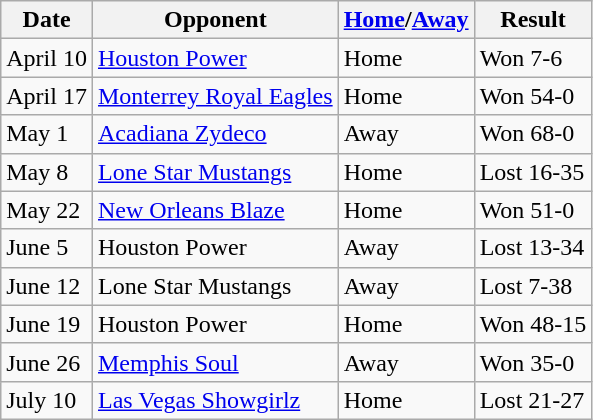<table class="wikitable">
<tr>
<th>Date</th>
<th>Opponent</th>
<th><a href='#'>Home</a>/<a href='#'>Away</a></th>
<th>Result</th>
</tr>
<tr>
<td>April 10</td>
<td><a href='#'>Houston Power</a></td>
<td>Home</td>
<td>Won 7-6</td>
</tr>
<tr>
<td>April 17</td>
<td><a href='#'>Monterrey Royal Eagles</a></td>
<td>Home</td>
<td>Won 54-0</td>
</tr>
<tr>
<td>May 1</td>
<td><a href='#'>Acadiana Zydeco</a></td>
<td>Away</td>
<td>Won 68-0</td>
</tr>
<tr>
<td>May 8</td>
<td><a href='#'>Lone Star Mustangs</a></td>
<td>Home</td>
<td>Lost 16-35</td>
</tr>
<tr>
<td>May 22</td>
<td><a href='#'>New Orleans Blaze</a></td>
<td>Home</td>
<td>Won 51-0</td>
</tr>
<tr>
<td>June 5</td>
<td>Houston Power</td>
<td>Away</td>
<td>Lost 13-34</td>
</tr>
<tr>
<td>June 12</td>
<td>Lone Star Mustangs</td>
<td>Away</td>
<td>Lost 7-38</td>
</tr>
<tr>
<td>June 19</td>
<td>Houston Power</td>
<td>Home</td>
<td>Won 48-15</td>
</tr>
<tr>
<td>June 26</td>
<td><a href='#'>Memphis Soul</a></td>
<td>Away</td>
<td>Won 35-0</td>
</tr>
<tr>
<td>July 10</td>
<td><a href='#'>Las Vegas Showgirlz</a></td>
<td>Home</td>
<td>Lost 21-27</td>
</tr>
</table>
